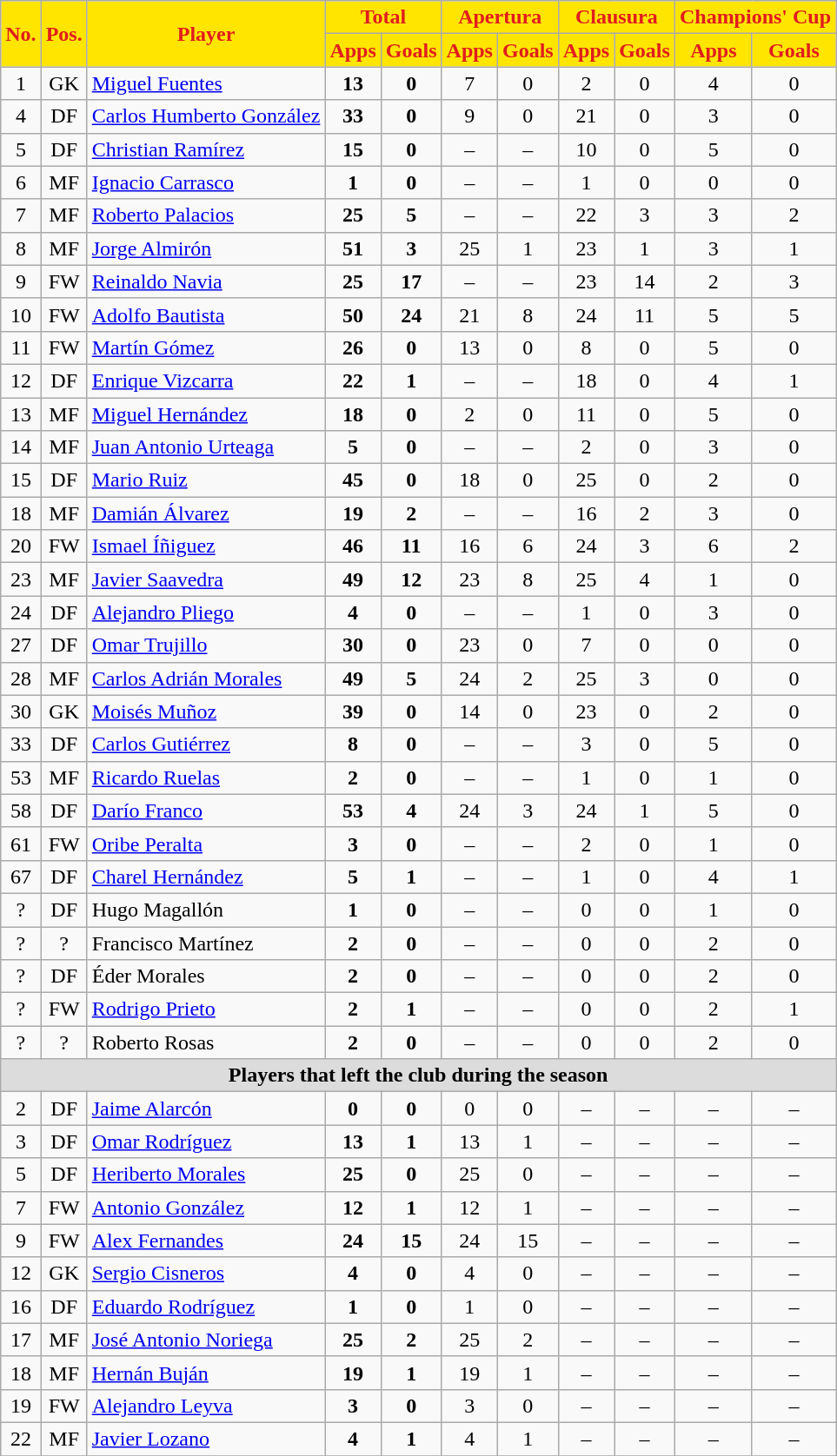<table class="wikitable sortable" style="text-align:center;">
<tr>
<th rowspan=2 style=background-color:#FFE500;color:#E11D1E>No.</th>
<th rowspan=2 style=background-color:#FFE500;color:#E11D1E>Pos.</th>
<th rowspan=2 style=background-color:#FFE500;color:#E11D1E>Player</th>
<th colspan=2 style=background:#FFE500;color:#E11D1E>Total</th>
<th colspan=2 style=background:#FFE500;color:#E11D1E>Apertura</th>
<th colspan=2 style=background:#FFE500;color:#E11D1E>Clausura</th>
<th colspan=2 style=background:#FFE500;color:#E11D1E>Champions' Cup</th>
</tr>
<tr>
<th style=background-color:#FFE500;color:#E11D1E>Apps</th>
<th style=background-color:#FFE500;color:#E11D1E>Goals</th>
<th style=background-color:#FFE500;color:#E11D1E>Apps</th>
<th style=background-color:#FFE500;color:#E11D1E>Goals</th>
<th style=background-color:#FFE500;color:#E11D1E>Apps</th>
<th style=background-color:#FFE500;color:#E11D1E>Goals</th>
<th style=background-color:#FFE500;color:#E11D1E>Apps</th>
<th style=background-color:#FFE500;color:#E11D1E>Goals</th>
</tr>
<tr>
<td>1</td>
<td>GK</td>
<td align=left> <a href='#'>Miguel Fuentes</a></td>
<td><strong>13</strong></td>
<td><strong>0</strong></td>
<td>7</td>
<td>0</td>
<td>2</td>
<td>0</td>
<td>4</td>
<td>0</td>
</tr>
<tr>
<td>4</td>
<td>DF</td>
<td align=left> <a href='#'>Carlos Humberto González</a></td>
<td><strong>33</strong></td>
<td><strong>0</strong></td>
<td>9</td>
<td>0</td>
<td>21</td>
<td>0</td>
<td>3</td>
<td>0</td>
</tr>
<tr>
<td>5</td>
<td>DF</td>
<td align=left> <a href='#'>Christian Ramírez</a></td>
<td><strong>15</strong></td>
<td><strong>0</strong></td>
<td>–</td>
<td>–</td>
<td>10</td>
<td>0</td>
<td>5</td>
<td>0</td>
</tr>
<tr>
<td>6</td>
<td>MF</td>
<td align=left> <a href='#'>Ignacio Carrasco</a></td>
<td><strong>1</strong></td>
<td><strong>0</strong></td>
<td>–</td>
<td>–</td>
<td>1</td>
<td>0</td>
<td>0</td>
<td>0</td>
</tr>
<tr>
<td>7</td>
<td>MF</td>
<td align=left> <a href='#'>Roberto Palacios</a></td>
<td><strong>25</strong></td>
<td><strong>5</strong></td>
<td>–</td>
<td>–</td>
<td>22</td>
<td>3</td>
<td>3</td>
<td>2</td>
</tr>
<tr>
<td>8</td>
<td>MF</td>
<td align=left> <a href='#'>Jorge Almirón</a></td>
<td><strong>51</strong></td>
<td><strong>3</strong></td>
<td>25</td>
<td>1</td>
<td>23</td>
<td>1</td>
<td>3</td>
<td>1</td>
</tr>
<tr>
<td>9</td>
<td>FW</td>
<td align=left> <a href='#'>Reinaldo Navia</a></td>
<td><strong>25</strong></td>
<td><strong>17</strong></td>
<td>–</td>
<td>–</td>
<td>23</td>
<td>14</td>
<td>2</td>
<td>3</td>
</tr>
<tr>
<td>10</td>
<td>FW</td>
<td align=left> <a href='#'>Adolfo Bautista</a></td>
<td><strong>50</strong></td>
<td><strong>24</strong></td>
<td>21</td>
<td>8</td>
<td>24</td>
<td>11</td>
<td>5</td>
<td>5</td>
</tr>
<tr>
<td>11</td>
<td>FW</td>
<td align=left> <a href='#'>Martín Gómez</a></td>
<td><strong>26</strong></td>
<td><strong>0</strong></td>
<td>13</td>
<td>0</td>
<td>8</td>
<td>0</td>
<td>5</td>
<td>0</td>
</tr>
<tr>
<td>12</td>
<td>DF</td>
<td align=left> <a href='#'>Enrique Vizcarra</a></td>
<td><strong>22</strong></td>
<td><strong>1</strong></td>
<td>–</td>
<td>–</td>
<td>18</td>
<td>0</td>
<td>4</td>
<td>1</td>
</tr>
<tr>
<td>13</td>
<td>MF</td>
<td align=left> <a href='#'>Miguel Hernández</a></td>
<td><strong>18</strong></td>
<td><strong>0</strong></td>
<td>2</td>
<td>0</td>
<td>11</td>
<td>0</td>
<td>5</td>
<td>0</td>
</tr>
<tr>
<td>14</td>
<td>MF</td>
<td align=left> <a href='#'>Juan Antonio Urteaga</a></td>
<td><strong>5</strong></td>
<td><strong>0</strong></td>
<td>–</td>
<td>–</td>
<td>2</td>
<td>0</td>
<td>3</td>
<td>0</td>
</tr>
<tr>
<td>15</td>
<td>DF</td>
<td align=left> <a href='#'>Mario Ruiz</a></td>
<td><strong>45</strong></td>
<td><strong>0</strong></td>
<td>18</td>
<td>0</td>
<td>25</td>
<td>0</td>
<td>2</td>
<td>0</td>
</tr>
<tr>
<td>18</td>
<td>MF</td>
<td align=left> <a href='#'>Damián Álvarez</a></td>
<td><strong>19</strong></td>
<td><strong>2</strong></td>
<td>–</td>
<td>–</td>
<td>16</td>
<td>2</td>
<td>3</td>
<td>0</td>
</tr>
<tr>
<td>20</td>
<td>FW</td>
<td align=left> <a href='#'>Ismael Íñiguez</a></td>
<td><strong>46</strong></td>
<td><strong>11</strong></td>
<td>16</td>
<td>6</td>
<td>24</td>
<td>3</td>
<td>6</td>
<td>2</td>
</tr>
<tr>
<td>23</td>
<td>MF</td>
<td align=left> <a href='#'>Javier Saavedra</a></td>
<td><strong>49</strong></td>
<td><strong>12</strong></td>
<td>23</td>
<td>8</td>
<td>25</td>
<td>4</td>
<td>1</td>
<td>0</td>
</tr>
<tr>
<td>24</td>
<td>DF</td>
<td align=left> <a href='#'>Alejandro Pliego</a></td>
<td><strong>4</strong></td>
<td><strong>0</strong></td>
<td>–</td>
<td>–</td>
<td>1</td>
<td>0</td>
<td>3</td>
<td>0</td>
</tr>
<tr>
<td>27</td>
<td>DF</td>
<td align=left> <a href='#'>Omar Trujillo</a></td>
<td><strong>30</strong></td>
<td><strong>0</strong></td>
<td>23</td>
<td>0</td>
<td>7</td>
<td>0</td>
<td>0</td>
<td>0</td>
</tr>
<tr>
<td>28</td>
<td>MF</td>
<td align=left> <a href='#'>Carlos Adrián Morales</a></td>
<td><strong>49</strong></td>
<td><strong>5</strong></td>
<td>24</td>
<td>2</td>
<td>25</td>
<td>3</td>
<td>0</td>
<td>0</td>
</tr>
<tr>
<td>30</td>
<td>GK</td>
<td align=left> <a href='#'>Moisés Muñoz</a></td>
<td><strong>39</strong></td>
<td><strong>0</strong></td>
<td>14</td>
<td>0</td>
<td>23</td>
<td>0</td>
<td>2</td>
<td>0</td>
</tr>
<tr>
<td>33</td>
<td>DF</td>
<td align=left> <a href='#'>Carlos Gutiérrez</a></td>
<td><strong>8</strong></td>
<td><strong>0</strong></td>
<td>–</td>
<td>–</td>
<td>3</td>
<td>0</td>
<td>5</td>
<td>0</td>
</tr>
<tr>
<td>53</td>
<td>MF</td>
<td align=left> <a href='#'>Ricardo Ruelas</a></td>
<td><strong>2</strong></td>
<td><strong>0</strong></td>
<td>–</td>
<td>–</td>
<td>1</td>
<td>0</td>
<td>1</td>
<td>0</td>
</tr>
<tr>
<td>58</td>
<td>DF</td>
<td align=left> <a href='#'>Darío Franco</a></td>
<td><strong>53</strong></td>
<td><strong>4</strong></td>
<td>24</td>
<td>3</td>
<td>24</td>
<td>1</td>
<td>5</td>
<td>0</td>
</tr>
<tr>
<td>61</td>
<td>FW</td>
<td align=left> <a href='#'>Oribe Peralta</a></td>
<td><strong>3</strong></td>
<td><strong>0</strong></td>
<td>–</td>
<td>–</td>
<td>2</td>
<td>0</td>
<td>1</td>
<td>0</td>
</tr>
<tr>
<td>67</td>
<td>DF</td>
<td align=left> <a href='#'>Charel Hernández</a></td>
<td><strong>5</strong></td>
<td><strong>1</strong></td>
<td>–</td>
<td>–</td>
<td>1</td>
<td>0</td>
<td>4</td>
<td>1</td>
</tr>
<tr>
<td>?</td>
<td>DF</td>
<td align=left> Hugo Magallón</td>
<td><strong>1</strong></td>
<td><strong>0</strong></td>
<td>–</td>
<td>–</td>
<td>0</td>
<td>0</td>
<td>1</td>
<td>0</td>
</tr>
<tr>
<td>?</td>
<td>?</td>
<td align=left> Francisco Martínez</td>
<td><strong>2</strong></td>
<td><strong>0</strong></td>
<td>–</td>
<td>–</td>
<td>0</td>
<td>0</td>
<td>2</td>
<td>0</td>
</tr>
<tr>
<td>?</td>
<td>DF</td>
<td align=left> Éder Morales</td>
<td><strong>2</strong></td>
<td><strong>0</strong></td>
<td>–</td>
<td>–</td>
<td>0</td>
<td>0</td>
<td>2</td>
<td>0</td>
</tr>
<tr>
<td>?</td>
<td>FW</td>
<td align=left> <a href='#'>Rodrigo Prieto</a></td>
<td><strong>2</strong></td>
<td><strong>1</strong></td>
<td>–</td>
<td>–</td>
<td>0</td>
<td>0</td>
<td>2</td>
<td>1</td>
</tr>
<tr>
<td>?</td>
<td>?</td>
<td align=left> Roberto Rosas</td>
<td><strong>2</strong></td>
<td><strong>0</strong></td>
<td>–</td>
<td>–</td>
<td>0</td>
<td>0</td>
<td>2</td>
<td>0</td>
</tr>
<tr>
<th colspan=11 style=background:#dcdcdc>Players that left the club during the season</th>
</tr>
<tr>
<td>2</td>
<td>DF</td>
<td align=left> <a href='#'>Jaime Alarcón</a></td>
<td><strong>0</strong></td>
<td><strong>0</strong></td>
<td>0</td>
<td>0</td>
<td>–</td>
<td>–</td>
<td>–</td>
<td>–</td>
</tr>
<tr>
<td>3</td>
<td>DF</td>
<td align=left> <a href='#'>Omar Rodríguez</a></td>
<td><strong>13</strong></td>
<td><strong>1</strong></td>
<td>13</td>
<td>1</td>
<td>–</td>
<td>–</td>
<td>–</td>
<td>–</td>
</tr>
<tr>
<td>5</td>
<td>DF</td>
<td align=left> <a href='#'>Heriberto Morales</a></td>
<td><strong>25</strong></td>
<td><strong>0</strong></td>
<td>25</td>
<td>0</td>
<td>–</td>
<td>–</td>
<td>–</td>
<td>–</td>
</tr>
<tr>
<td>7</td>
<td>FW</td>
<td align=left> <a href='#'>Antonio González</a></td>
<td><strong>12</strong></td>
<td><strong>1</strong></td>
<td>12</td>
<td>1</td>
<td>–</td>
<td>–</td>
<td>–</td>
<td>–</td>
</tr>
<tr>
<td>9</td>
<td>FW</td>
<td align=left> <a href='#'>Alex Fernandes</a></td>
<td><strong>24</strong></td>
<td><strong>15</strong></td>
<td>24</td>
<td>15</td>
<td>–</td>
<td>–</td>
<td>–</td>
<td>–</td>
</tr>
<tr>
<td>12</td>
<td>GK</td>
<td align=left> <a href='#'>Sergio Cisneros</a></td>
<td><strong>4</strong></td>
<td><strong>0</strong></td>
<td>4</td>
<td>0</td>
<td>–</td>
<td>–</td>
<td>–</td>
<td>–</td>
</tr>
<tr>
<td>16</td>
<td>DF</td>
<td align=left> <a href='#'>Eduardo Rodríguez</a></td>
<td><strong>1</strong></td>
<td><strong>0</strong></td>
<td>1</td>
<td>0</td>
<td>–</td>
<td>–</td>
<td>–</td>
<td>–</td>
</tr>
<tr>
<td>17</td>
<td>MF</td>
<td align=left> <a href='#'>José Antonio Noriega</a></td>
<td><strong>25</strong></td>
<td><strong>2</strong></td>
<td>25</td>
<td>2</td>
<td>–</td>
<td>–</td>
<td>–</td>
<td>–</td>
</tr>
<tr>
<td>18</td>
<td>MF</td>
<td align=left> <a href='#'>Hernán Buján</a></td>
<td><strong>19</strong></td>
<td><strong>1</strong></td>
<td>19</td>
<td>1</td>
<td>–</td>
<td>–</td>
<td>–</td>
<td>–</td>
</tr>
<tr>
<td>19</td>
<td>FW</td>
<td align=left> <a href='#'>Alejandro Leyva</a></td>
<td><strong>3</strong></td>
<td><strong>0</strong></td>
<td>3</td>
<td>0</td>
<td>–</td>
<td>–</td>
<td>–</td>
<td>–</td>
</tr>
<tr>
<td>22</td>
<td>MF</td>
<td align=left> <a href='#'>Javier Lozano</a></td>
<td><strong>4</strong></td>
<td><strong>1</strong></td>
<td>4</td>
<td>1</td>
<td>–</td>
<td>–</td>
<td>–</td>
<td>–</td>
</tr>
<tr>
</tr>
</table>
